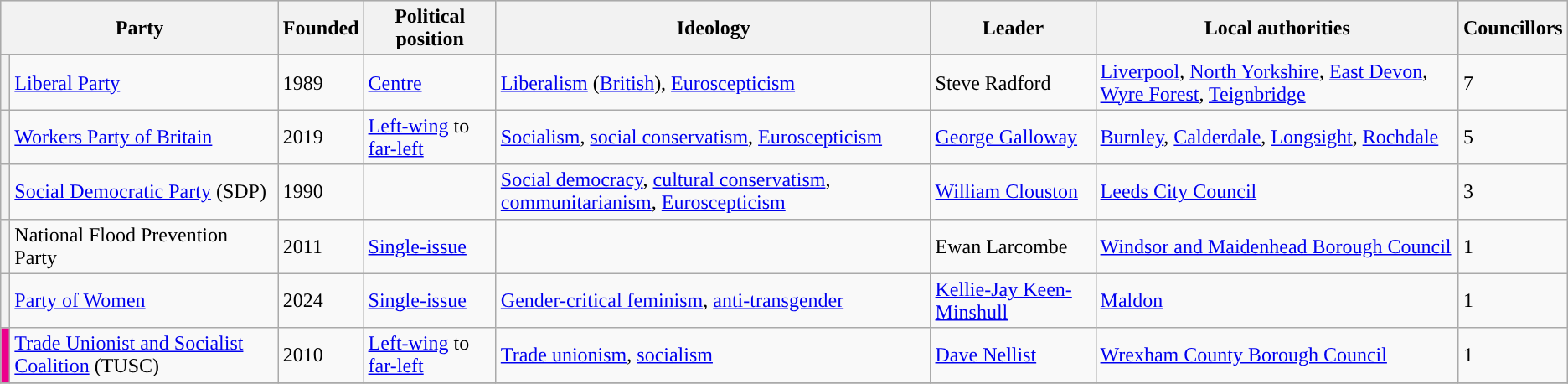<table class="wikitable sortable">
<tr style="background:#ccc;">
<th colspan="2" scope="col" style="width:5px;">Party</th>
<th class="unsortable">Founded</th>
<th class="unsortable">Political position</th>
<th class="unsortable">Ideology</th>
<th class="unsortable">Leader</th>
<th class="unsortable">Local authorities</th>
<th data-sort-type="number">Councillors</th>
</tr>
<tr>
<th style="background-color: "></th>
<td><a href='#'>Liberal Party</a></td>
<td>1989</td>
<td><a href='#'>Centre</a></td>
<td><a href='#'>Liberalism</a> (<a href='#'>British</a>), <a href='#'>Euroscepticism</a></td>
<td>Steve Radford</td>
<td><a href='#'>Liverpool</a>, <a href='#'>North Yorkshire</a>, <a href='#'>East Devon</a>, <a href='#'>Wyre Forest</a>, <a href='#'>Teignbridge</a></td>
<td>7</td>
</tr>
<tr>
<th style="background-color: "></th>
<td><a href='#'>Workers Party of Britain</a></td>
<td>2019</td>
<td><a href='#'>Left-wing</a> to <a href='#'>far-left</a></td>
<td><a href='#'>Socialism</a>, <a href='#'>social conservatism</a>, <a href='#'>Euroscepticism</a></td>
<td><a href='#'>George Galloway</a></td>
<td><a href='#'>Burnley</a>, <a href='#'>Calderdale</a>, <a href='#'>Longsight</a>, <a href='#'>Rochdale</a></td>
<td>5</td>
</tr>
<tr>
<th style="background-color:"></th>
<td><a href='#'>Social Democratic Party</a> (SDP)</td>
<td>1990</td>
<td></td>
<td><a href='#'>Social democracy</a>, <a href='#'>cultural conservatism</a>, <a href='#'>communitarianism</a>, <a href='#'>Euroscepticism</a></td>
<td><a href='#'>William Clouston</a></td>
<td><a href='#'>Leeds City Council</a></td>
<td>3</td>
</tr>
<tr>
<th style="background-color: "></th>
<td>National Flood Prevention Party</td>
<td>2011</td>
<td><a href='#'>Single-issue</a></td>
<td></td>
<td>Ewan Larcombe</td>
<td><a href='#'>Windsor and Maidenhead Borough Council</a></td>
<td>1</td>
</tr>
<tr>
<th style="background-color: "></th>
<td><a href='#'>Party of Women</a></td>
<td>2024</td>
<td><a href='#'>Single-issue</a></td>
<td><a href='#'>Gender-critical feminism</a>, <a href='#'>anti-transgender</a></td>
<td><a href='#'>Kellie-Jay Keen-Minshull</a></td>
<td><a href='#'>Maldon</a></td>
<td>1</td>
</tr>
<tr>
<th style="background:#ec008c;"></th>
<td><a href='#'>Trade Unionist and Socialist Coalition</a> (TUSC)</td>
<td>2010</td>
<td><a href='#'>Left-wing</a> to <a href='#'>far-left</a></td>
<td><a href='#'>Trade unionism</a>, <a href='#'>socialism</a></td>
<td><a href='#'>Dave Nellist</a></td>
<td><a href='#'>Wrexham County Borough Council</a></td>
<td>1</td>
</tr>
<tr>
</tr>
</table>
